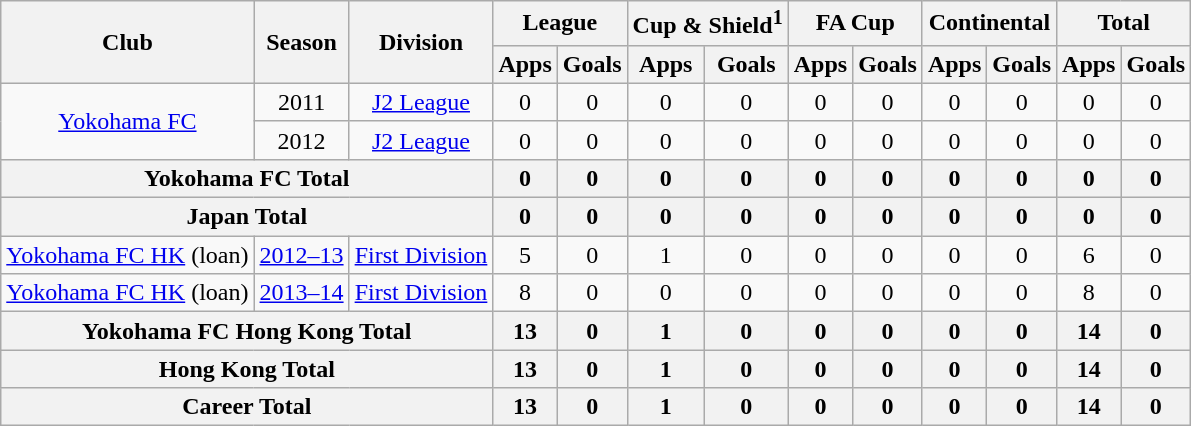<table class="wikitable" style="text-align: center;">
<tr>
<th rowspan="2">Club</th>
<th rowspan="2">Season</th>
<th rowspan="2">Division</th>
<th colspan="2">League</th>
<th colspan="2">Cup & Shield<sup>1</sup></th>
<th colspan="2">FA Cup</th>
<th colspan="2">Continental</th>
<th colspan="2">Total</th>
</tr>
<tr>
<th>Apps</th>
<th>Goals</th>
<th>Apps</th>
<th>Goals</th>
<th>Apps</th>
<th>Goals</th>
<th>Apps</th>
<th>Goals</th>
<th>Apps</th>
<th>Goals</th>
</tr>
<tr>
<td rowspan="2" valign="center"><a href='#'>Yokohama FC</a></td>
<td>2011</td>
<td><a href='#'>J2 League</a></td>
<td>0</td>
<td>0</td>
<td>0</td>
<td>0</td>
<td>0</td>
<td>0</td>
<td>0</td>
<td>0</td>
<td>0</td>
<td>0</td>
</tr>
<tr>
<td>2012</td>
<td><a href='#'>J2 League</a></td>
<td>0</td>
<td>0</td>
<td>0</td>
<td>0</td>
<td>0</td>
<td>0</td>
<td>0</td>
<td>0</td>
<td>0</td>
<td>0</td>
</tr>
<tr>
<th colspan="3">Yokohama FC Total</th>
<th>0</th>
<th>0</th>
<th>0</th>
<th>0</th>
<th>0</th>
<th>0</th>
<th>0</th>
<th>0</th>
<th>0</th>
<th>0</th>
</tr>
<tr>
<th colspan="3">Japan Total</th>
<th>0</th>
<th>0</th>
<th>0</th>
<th>0</th>
<th>0</th>
<th>0</th>
<th>0</th>
<th>0</th>
<th>0</th>
<th>0</th>
</tr>
<tr>
<td rowspan="1" valign="center"><a href='#'>Yokohama FC HK</a> (loan)</td>
<td><a href='#'>2012–13</a></td>
<td><a href='#'>First Division</a></td>
<td>5</td>
<td>0</td>
<td>1</td>
<td>0</td>
<td>0</td>
<td>0</td>
<td>0</td>
<td>0</td>
<td>6</td>
<td>0</td>
</tr>
<tr>
<td rowspan="1" valign="center"><a href='#'>Yokohama FC HK</a> (loan)</td>
<td><a href='#'>2013–14</a></td>
<td><a href='#'>First Division</a></td>
<td>8</td>
<td>0</td>
<td>0</td>
<td>0</td>
<td>0</td>
<td>0</td>
<td>0</td>
<td>0</td>
<td>8</td>
<td>0</td>
</tr>
<tr>
<th colspan="3">Yokohama FC Hong Kong Total</th>
<th>13</th>
<th>0</th>
<th>1</th>
<th>0</th>
<th>0</th>
<th>0</th>
<th>0</th>
<th>0</th>
<th>14</th>
<th>0</th>
</tr>
<tr>
<th colspan="3">Hong Kong Total</th>
<th>13</th>
<th>0</th>
<th>1</th>
<th>0</th>
<th>0</th>
<th>0</th>
<th>0</th>
<th>0</th>
<th>14</th>
<th>0</th>
</tr>
<tr>
<th colspan="3">Career Total</th>
<th>13</th>
<th>0</th>
<th>1</th>
<th>0</th>
<th>0</th>
<th>0</th>
<th>0</th>
<th>0</th>
<th>14</th>
<th>0</th>
</tr>
</table>
